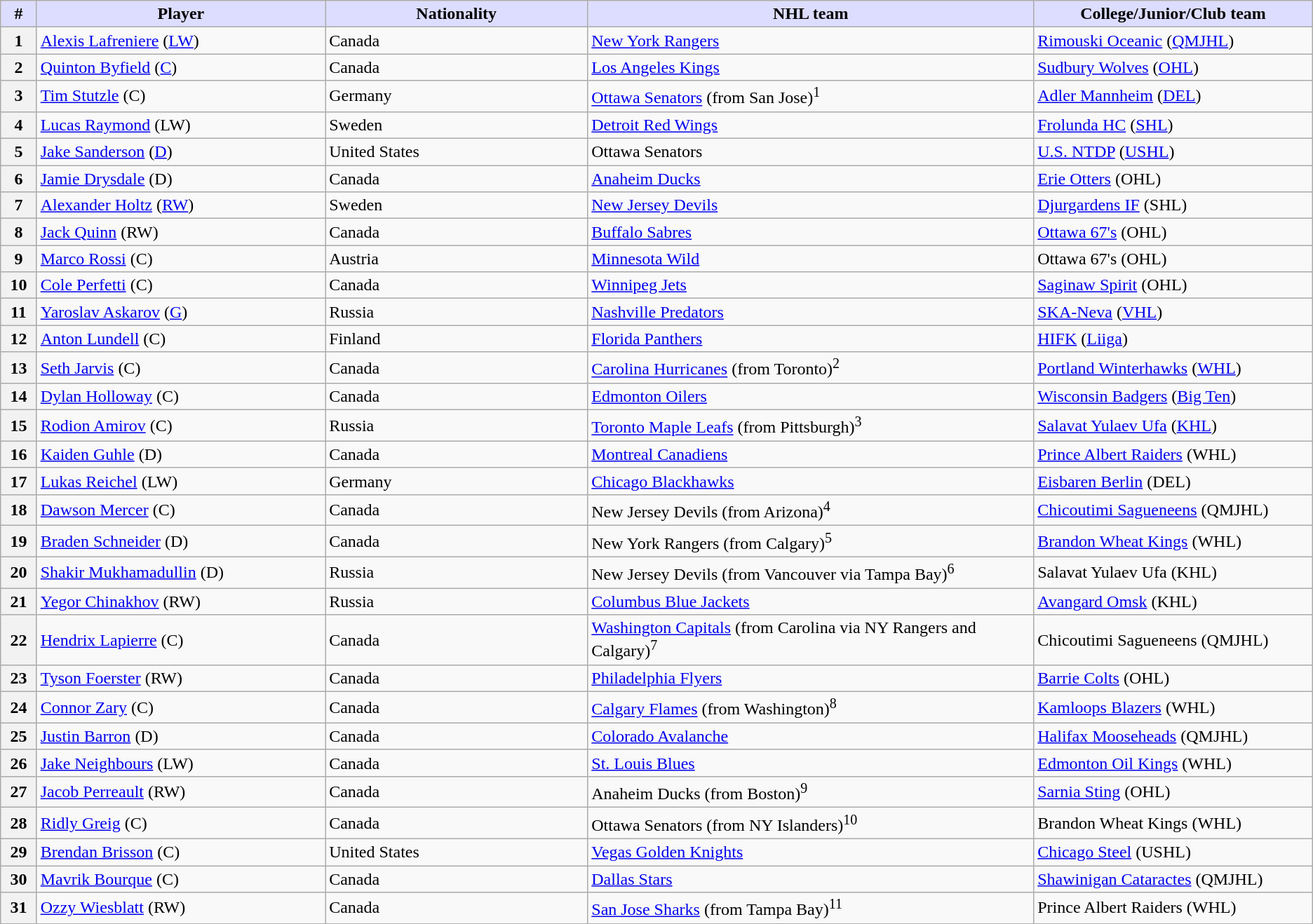<table class="wikitable">
<tr>
<th style="background:#ddf; width:2.75%;">#</th>
<th style="background:#ddf; width:22.0%;">Player</th>
<th style="background:#ddf; width:20.0%;">Nationality</th>
<th style="background:#ddf; width:34.0%;">NHL team</th>
<th style="background:#ddf; width:100.0%;">College/Junior/Club team</th>
</tr>
<tr>
<th>1</th>
<td><a href='#'>Alexis Lafreniere</a> (<a href='#'>LW</a>)</td>
<td> Canada</td>
<td><a href='#'>New York Rangers</a></td>
<td><a href='#'>Rimouski Oceanic</a> (<a href='#'>QMJHL</a>)</td>
</tr>
<tr>
<th>2</th>
<td><a href='#'>Quinton Byfield</a> (<a href='#'>C</a>)</td>
<td> Canada</td>
<td><a href='#'>Los Angeles Kings</a></td>
<td><a href='#'>Sudbury Wolves</a> (<a href='#'>OHL</a>)</td>
</tr>
<tr>
<th>3</th>
<td><a href='#'>Tim Stutzle</a> (C)</td>
<td> Germany</td>
<td><a href='#'>Ottawa Senators</a> (from San Jose)<sup>1</sup></td>
<td><a href='#'>Adler Mannheim</a> (<a href='#'>DEL</a>)</td>
</tr>
<tr>
<th>4</th>
<td><a href='#'>Lucas Raymond</a> (LW)</td>
<td> Sweden</td>
<td><a href='#'>Detroit Red Wings</a></td>
<td><a href='#'>Frolunda HC</a> (<a href='#'>SHL</a>)</td>
</tr>
<tr>
<th>5</th>
<td><a href='#'>Jake Sanderson</a> (<a href='#'>D</a>)</td>
<td> United States</td>
<td>Ottawa Senators</td>
<td><a href='#'>U.S. NTDP</a> (<a href='#'>USHL</a>)</td>
</tr>
<tr>
<th>6</th>
<td><a href='#'>Jamie Drysdale</a> (D)</td>
<td> Canada</td>
<td><a href='#'>Anaheim Ducks</a></td>
<td><a href='#'>Erie Otters</a> (OHL)</td>
</tr>
<tr>
<th>7</th>
<td><a href='#'>Alexander Holtz</a> (<a href='#'>RW</a>)</td>
<td> Sweden</td>
<td><a href='#'>New Jersey Devils</a></td>
<td><a href='#'>Djurgardens IF</a> (SHL)</td>
</tr>
<tr>
<th>8</th>
<td><a href='#'>Jack Quinn</a> (RW)</td>
<td> Canada</td>
<td><a href='#'>Buffalo Sabres</a></td>
<td><a href='#'>Ottawa 67's</a> (OHL)</td>
</tr>
<tr>
<th>9</th>
<td><a href='#'>Marco Rossi</a> (C)</td>
<td> Austria</td>
<td><a href='#'>Minnesota Wild</a></td>
<td>Ottawa 67's (OHL)</td>
</tr>
<tr>
<th>10</th>
<td><a href='#'>Cole Perfetti</a> (C)</td>
<td> Canada</td>
<td><a href='#'>Winnipeg Jets</a></td>
<td><a href='#'>Saginaw Spirit</a> (OHL)</td>
</tr>
<tr>
<th>11</th>
<td><a href='#'>Yaroslav Askarov</a> (<a href='#'>G</a>)</td>
<td> Russia</td>
<td><a href='#'>Nashville Predators</a></td>
<td><a href='#'>SKA-Neva</a> (<a href='#'>VHL</a>)</td>
</tr>
<tr>
<th>12</th>
<td><a href='#'>Anton Lundell</a> (C)</td>
<td> Finland</td>
<td><a href='#'>Florida Panthers</a></td>
<td><a href='#'>HIFK</a> (<a href='#'>Liiga</a>)</td>
</tr>
<tr>
<th>13</th>
<td><a href='#'>Seth Jarvis</a> (C)</td>
<td> Canada</td>
<td><a href='#'>Carolina Hurricanes</a> (from Toronto)<sup>2</sup></td>
<td><a href='#'>Portland Winterhawks</a> (<a href='#'>WHL</a>)</td>
</tr>
<tr>
<th>14</th>
<td><a href='#'>Dylan Holloway</a> (C)</td>
<td> Canada</td>
<td><a href='#'>Edmonton Oilers</a></td>
<td><a href='#'>Wisconsin Badgers</a> (<a href='#'>Big Ten</a>)</td>
</tr>
<tr>
<th>15</th>
<td><a href='#'>Rodion Amirov</a> (C)</td>
<td> Russia</td>
<td><a href='#'>Toronto Maple Leafs</a> (from Pittsburgh)<sup>3</sup></td>
<td><a href='#'>Salavat Yulaev Ufa</a> (<a href='#'>KHL</a>)</td>
</tr>
<tr>
<th>16</th>
<td><a href='#'>Kaiden Guhle</a> (D)</td>
<td> Canada</td>
<td><a href='#'>Montreal Canadiens</a></td>
<td><a href='#'>Prince Albert Raiders</a> (WHL)</td>
</tr>
<tr>
<th>17</th>
<td><a href='#'>Lukas Reichel</a> (LW)</td>
<td> Germany</td>
<td><a href='#'>Chicago Blackhawks</a></td>
<td><a href='#'>Eisbaren Berlin</a> (DEL)</td>
</tr>
<tr>
<th>18</th>
<td><a href='#'>Dawson Mercer</a> (C)</td>
<td> Canada</td>
<td>New Jersey Devils (from Arizona)<sup>4</sup></td>
<td><a href='#'>Chicoutimi Sagueneens</a> (QMJHL)</td>
</tr>
<tr>
<th>19</th>
<td><a href='#'>Braden Schneider</a> (D)</td>
<td> Canada</td>
<td>New York Rangers (from Calgary)<sup>5</sup></td>
<td><a href='#'>Brandon Wheat Kings</a> (WHL)</td>
</tr>
<tr>
<th>20</th>
<td><a href='#'>Shakir Mukhamadullin</a> (D)</td>
<td> Russia</td>
<td>New Jersey Devils (from Vancouver via Tampa Bay)<sup>6</sup></td>
<td>Salavat Yulaev Ufa (KHL)</td>
</tr>
<tr>
<th>21</th>
<td><a href='#'>Yegor Chinakhov</a> (RW)</td>
<td> Russia</td>
<td><a href='#'>Columbus Blue Jackets</a></td>
<td><a href='#'>Avangard Omsk</a> (KHL)</td>
</tr>
<tr>
<th>22</th>
<td><a href='#'>Hendrix Lapierre</a> (C)</td>
<td> Canada</td>
<td><a href='#'>Washington Capitals</a> (from Carolina via NY Rangers and Calgary)<sup>7</sup></td>
<td>Chicoutimi Sagueneens (QMJHL)</td>
</tr>
<tr>
<th>23</th>
<td><a href='#'>Tyson Foerster</a> (RW)</td>
<td> Canada</td>
<td><a href='#'>Philadelphia Flyers</a></td>
<td><a href='#'>Barrie Colts</a> (OHL)</td>
</tr>
<tr>
<th>24</th>
<td><a href='#'>Connor Zary</a> (C)</td>
<td> Canada</td>
<td><a href='#'>Calgary Flames</a> (from Washington)<sup>8</sup></td>
<td><a href='#'>Kamloops Blazers</a> (WHL)</td>
</tr>
<tr>
<th>25</th>
<td><a href='#'>Justin Barron</a> (D)</td>
<td> Canada</td>
<td><a href='#'>Colorado Avalanche</a></td>
<td><a href='#'>Halifax Mooseheads</a> (QMJHL)</td>
</tr>
<tr>
<th>26</th>
<td><a href='#'>Jake Neighbours</a> (LW)</td>
<td> Canada</td>
<td><a href='#'>St. Louis Blues</a></td>
<td><a href='#'>Edmonton Oil Kings</a> (WHL)</td>
</tr>
<tr>
<th>27</th>
<td><a href='#'>Jacob Perreault</a> (RW)</td>
<td> Canada</td>
<td>Anaheim Ducks (from Boston)<sup>9</sup></td>
<td><a href='#'>Sarnia Sting</a> (OHL)</td>
</tr>
<tr>
<th>28</th>
<td><a href='#'>Ridly Greig</a> (C)</td>
<td> Canada</td>
<td>Ottawa Senators (from NY Islanders)<sup>10</sup></td>
<td>Brandon Wheat Kings (WHL)</td>
</tr>
<tr>
<th>29</th>
<td><a href='#'>Brendan Brisson</a> (C)</td>
<td> United States</td>
<td><a href='#'>Vegas Golden Knights</a></td>
<td><a href='#'>Chicago Steel</a> (USHL)</td>
</tr>
<tr>
<th>30</th>
<td><a href='#'>Mavrik Bourque</a> (C)</td>
<td> Canada</td>
<td><a href='#'>Dallas Stars</a></td>
<td><a href='#'>Shawinigan Cataractes</a> (QMJHL)</td>
</tr>
<tr>
<th>31</th>
<td><a href='#'>Ozzy Wiesblatt</a> (RW)</td>
<td> Canada</td>
<td><a href='#'>San Jose Sharks</a> (from Tampa Bay)<sup>11</sup></td>
<td>Prince Albert Raiders (WHL)</td>
</tr>
</table>
